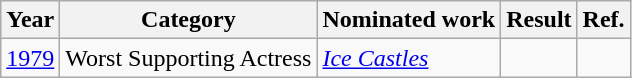<table class="wikitable">
<tr>
<th>Year</th>
<th>Category</th>
<th>Nominated work</th>
<th>Result</th>
<th>Ref.</th>
</tr>
<tr>
<td><a href='#'>1979</a></td>
<td>Worst Supporting Actress</td>
<td><em><a href='#'>Ice Castles</a></em></td>
<td></td>
<td align="center"></td>
</tr>
</table>
